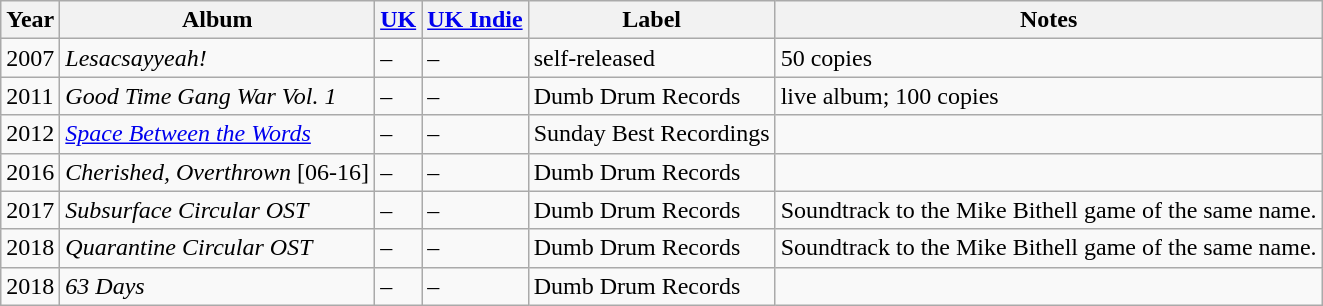<table class="wikitable">
<tr>
<th>Year</th>
<th>Album</th>
<th><a href='#'>UK</a></th>
<th><a href='#'>UK Indie</a></th>
<th>Label</th>
<th>Notes</th>
</tr>
<tr>
<td>2007</td>
<td><em>Lesacsayyeah!</em></td>
<td>–</td>
<td>–</td>
<td>self-released</td>
<td>50 copies</td>
</tr>
<tr>
<td>2011</td>
<td><em>Good Time Gang War Vol. 1</em></td>
<td>–</td>
<td>–</td>
<td>Dumb Drum Records</td>
<td>live album; 100 copies</td>
</tr>
<tr>
<td>2012</td>
<td><em><a href='#'>Space Between the Words</a></em></td>
<td>–</td>
<td>–</td>
<td>Sunday Best Recordings</td>
<td></td>
</tr>
<tr>
<td>2016</td>
<td><em>Cherished, Overthrown</em> [06-16]</td>
<td>–</td>
<td>–</td>
<td>Dumb Drum Records</td>
<td></td>
</tr>
<tr>
<td>2017</td>
<td><em>Subsurface Circular OST</em></td>
<td>–</td>
<td>–</td>
<td>Dumb Drum Records</td>
<td>Soundtrack to the Mike Bithell game of the same name.</td>
</tr>
<tr>
<td>2018</td>
<td><em>Quarantine Circular OST</em></td>
<td>–</td>
<td>–</td>
<td>Dumb Drum Records</td>
<td>Soundtrack to the Mike Bithell game of the same name.</td>
</tr>
<tr>
<td>2018</td>
<td><em>63 Days</em></td>
<td>–</td>
<td>–</td>
<td>Dumb Drum Records</td>
<td></td>
</tr>
</table>
